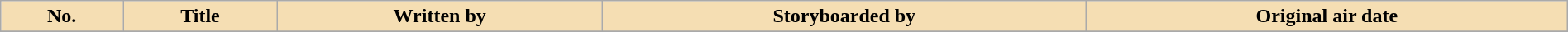<table class="wikitable plainrowheaders" style="width:100%;">
<tr>
<th scope="col" style="background:#F5DEB3; color:#000000;">No.</th>
<th scope="col" style="background:#F5DEB3; color:#000000;">Title</th>
<th scope="col" style="background:#F5DEB3; color:#000000;">Written by</th>
<th scope="col" style="background:#F5DEB3; color:#000000;">Storyboarded by</th>
<th scope="col" style="background:#F5DEB3; color:#000000;">Original air date</th>
</tr>
<tr>
</tr>
</table>
